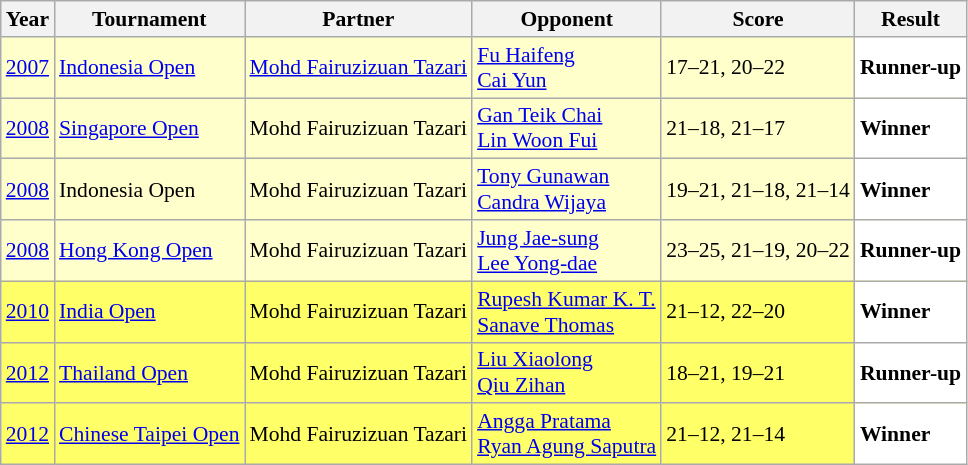<table class="sortable wikitable" style="font-size: 90%;">
<tr>
<th>Year</th>
<th>Tournament</th>
<th>Partner</th>
<th>Opponent</th>
<th>Score</th>
<th>Result</th>
</tr>
<tr style="background:#FFFFCC">
<td align="center"><a href='#'>2007</a></td>
<td><a href='#'>Indonesia Open</a></td>
<td> <a href='#'>Mohd Fairuzizuan Tazari</a></td>
<td> <a href='#'>Fu Haifeng</a><br> <a href='#'>Cai Yun</a></td>
<td>17–21, 20–22</td>
<td style="text-align:left; background:white"> <strong>Runner-up</strong></td>
</tr>
<tr style="background:#FFFFCC">
<td align="center"><a href='#'>2008</a></td>
<td><a href='#'>Singapore Open</a></td>
<td> Mohd Fairuzizuan Tazari</td>
<td> <a href='#'>Gan Teik Chai</a><br> <a href='#'>Lin Woon Fui</a></td>
<td>21–18, 21–17</td>
<td style="text-align:left; background:white"> <strong>Winner</strong></td>
</tr>
<tr style="background:#FFFFCC">
<td align="center"><a href='#'>2008</a></td>
<td>Indonesia Open</td>
<td> Mohd Fairuzizuan Tazari</td>
<td> <a href='#'>Tony Gunawan</a><br> <a href='#'>Candra Wijaya</a></td>
<td>19–21, 21–18, 21–14</td>
<td style="text-align:left; background:white"> <strong>Winner</strong></td>
</tr>
<tr style="background:#FFFFCC">
<td align="center"><a href='#'>2008</a></td>
<td><a href='#'>Hong Kong Open</a></td>
<td> Mohd Fairuzizuan Tazari</td>
<td> <a href='#'>Jung Jae-sung</a><br> <a href='#'>Lee Yong-dae</a></td>
<td>23–25, 21–19, 20–22</td>
<td style="text-align:left; background:white"> <strong>Runner-up</strong></td>
</tr>
<tr style="background:#FFFF67">
<td align="center"><a href='#'>2010</a></td>
<td><a href='#'>India Open</a></td>
<td> Mohd Fairuzizuan Tazari</td>
<td> <a href='#'>Rupesh Kumar K. T.</a><br> <a href='#'>Sanave Thomas</a></td>
<td>21–12, 22–20</td>
<td style="text-align:left; background:white"> <strong>Winner</strong></td>
</tr>
<tr style="background:#FFFF67">
<td align="center"><a href='#'>2012</a></td>
<td><a href='#'>Thailand Open</a></td>
<td> Mohd Fairuzizuan Tazari</td>
<td> <a href='#'>Liu Xiaolong</a><br> <a href='#'>Qiu Zihan</a></td>
<td>18–21, 19–21</td>
<td style="text-align:left; background:white"> <strong>Runner-up</strong></td>
</tr>
<tr style="background:#FFFF67">
<td align="center"><a href='#'>2012</a></td>
<td><a href='#'>Chinese Taipei Open</a></td>
<td> Mohd Fairuzizuan Tazari</td>
<td> <a href='#'>Angga Pratama</a><br> <a href='#'>Ryan Agung Saputra</a></td>
<td>21–12, 21–14</td>
<td style="text-align:left; background:white"> <strong>Winner</strong></td>
</tr>
</table>
